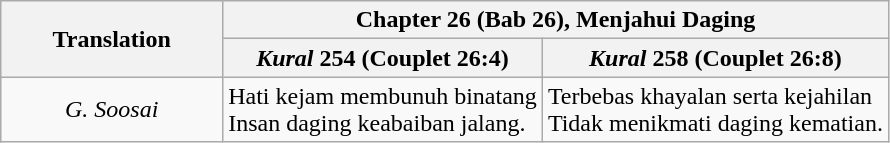<table class="wikitable">
<tr>
<th style="text-align:center; width:25%;" rowspan="2">Translation</th>
<th colspan="2">Chapter 26 (Bab 26), Menjahui Daging</th>
</tr>
<tr>
<th><em>Kural</em> 254 (Couplet 26:4)</th>
<th><em>Kural</em> 258 (Couplet 26:8)</th>
</tr>
<tr>
<td style="text-align:center;"><em>G. Soosai</em></td>
<td>Hati kejam membunuh binatang<br>Insan daging keabaiban jalang.</td>
<td>Terbebas khayalan serta kejahilan<br>Tidak menikmati daging kematian.</td>
</tr>
</table>
